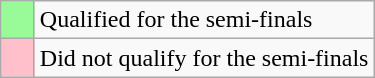<table class="wikitable">
<tr>
<td width=15px bgcolor=#98fb98></td>
<td>Qualified for the semi-finals</td>
</tr>
<tr>
<td width=15px bgcolor=pink></td>
<td>Did not qualify for the semi-finals</td>
</tr>
</table>
